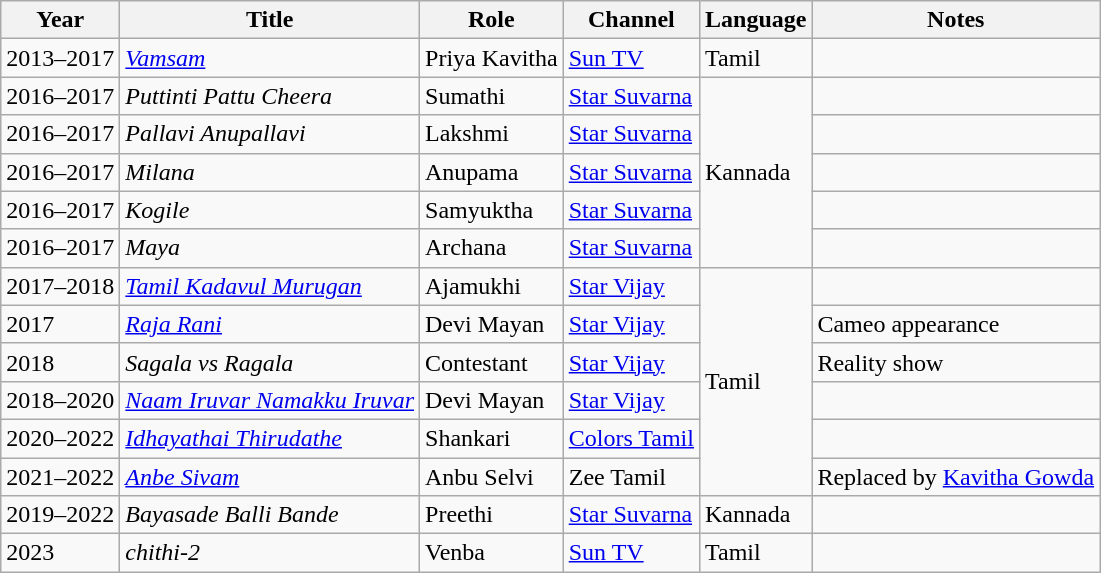<table class="wikitable sortable">
<tr>
<th>Year</th>
<th>Title</th>
<th class="unsortable">Role</th>
<th class="unsortable">Channel</th>
<th class="unsortable">Language</th>
<th class="unsortable">Notes</th>
</tr>
<tr>
<td>2013–2017</td>
<td><em><a href='#'>Vamsam</a></em></td>
<td>Priya Kavitha</td>
<td><a href='#'>Sun TV</a></td>
<td>Tamil</td>
</tr>
<tr>
<td>2016–2017</td>
<td><em>Puttinti Pattu Cheera</em></td>
<td>Sumathi</td>
<td><a href='#'>Star Suvarna</a></td>
<td rowspan="5">Kannada</td>
<td></td>
</tr>
<tr>
<td>2016–2017</td>
<td><em>Pallavi Anupallavi</em></td>
<td>Lakshmi</td>
<td><a href='#'>Star Suvarna</a></td>
<td></td>
</tr>
<tr>
<td>2016–2017</td>
<td><em>Milana</em></td>
<td>Anupama</td>
<td><a href='#'>Star Suvarna</a></td>
<td></td>
</tr>
<tr>
<td>2016–2017</td>
<td><em>Kogile</em></td>
<td>Samyuktha</td>
<td><a href='#'>Star Suvarna</a></td>
<td></td>
</tr>
<tr>
<td>2016–2017</td>
<td><em>Maya</em></td>
<td>Archana</td>
<td><a href='#'>Star Suvarna</a></td>
<td></td>
</tr>
<tr>
<td>2017–2018</td>
<td><em><a href='#'>Tamil Kadavul Murugan</a></em></td>
<td>Ajamukhi</td>
<td><a href='#'>Star Vijay</a></td>
<td rowspan="6">Tamil</td>
<td></td>
</tr>
<tr>
<td>2017</td>
<td><em><a href='#'>Raja Rani</a></em></td>
<td>Devi Mayan</td>
<td><a href='#'>Star Vijay</a></td>
<td>Cameo appearance</td>
</tr>
<tr>
<td>2018</td>
<td><em>Sagala vs Ragala</em></td>
<td>Contestant</td>
<td><a href='#'>Star Vijay</a></td>
<td>Reality show</td>
</tr>
<tr>
<td>2018–2020</td>
<td><em><a href='#'>Naam Iruvar Namakku Iruvar</a></em></td>
<td>Devi Mayan</td>
<td><a href='#'>Star Vijay</a></td>
<td></td>
</tr>
<tr>
<td>2020–2022</td>
<td><em><a href='#'>Idhayathai Thirudathe</a></em></td>
<td>Shankari</td>
<td><a href='#'>Colors Tamil</a></td>
<td></td>
</tr>
<tr>
<td>2021–2022</td>
<td><em><a href='#'>Anbe Sivam</a></em></td>
<td>Anbu Selvi</td>
<td>Zee Tamil</td>
<td>Replaced by <a href='#'>Kavitha Gowda</a></td>
</tr>
<tr>
<td>2019–2022</td>
<td><em>Bayasade Balli Bande</em></td>
<td>Preethi</td>
<td><a href='#'>Star Suvarna</a></td>
<td>Kannada</td>
<td></td>
</tr>
<tr>
<td>2023</td>
<td><em>chithi-2</em></td>
<td>Venba</td>
<td><a href='#'>Sun TV</a></td>
<td>Tamil</td>
<td></td>
</tr>
</table>
